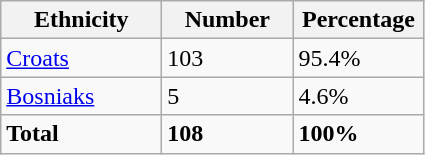<table class="wikitable">
<tr>
<th width="100px">Ethnicity</th>
<th width="80px">Number</th>
<th width="80px">Percentage</th>
</tr>
<tr>
<td><a href='#'>Croats</a></td>
<td>103</td>
<td>95.4%</td>
</tr>
<tr>
<td><a href='#'>Bosniaks</a></td>
<td>5</td>
<td>4.6%</td>
</tr>
<tr>
<td><strong>Total</strong></td>
<td><strong>108</strong></td>
<td><strong>100%</strong></td>
</tr>
</table>
